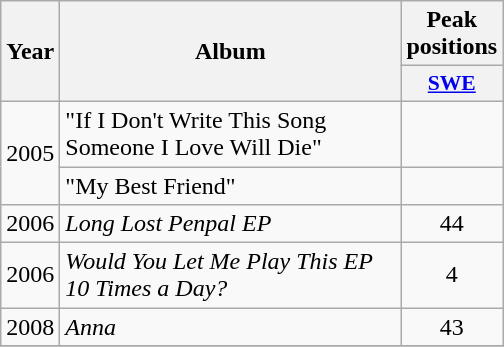<table class="wikitable">
<tr>
<th align="center" rowspan="2" width="10">Year</th>
<th align="center" rowspan="2" width="220">Album</th>
<th align="center" colspan="1" width="20">Peak positions</th>
</tr>
<tr>
<th scope="col" style="width:3em;font-size:90%;"><a href='#'>SWE</a><br></th>
</tr>
<tr>
<td style="text-align:center;" rowspan=2>2005</td>
<td>"If I Don't Write This Song Someone I Love Will Die"</td>
<td style="text-align:center;"></td>
</tr>
<tr>
<td>"My Best Friend"</td>
<td style="text-align:center;"></td>
</tr>
<tr>
<td style="text-align:center;">2006</td>
<td><em>Long Lost Penpal EP</em></td>
<td style="text-align:center;">44</td>
</tr>
<tr>
<td style="text-align:center;">2006</td>
<td><em>Would You Let Me Play This EP 10 Times a Day?</em></td>
<td style="text-align:center;">4</td>
</tr>
<tr>
<td style="text-align:center;">2008</td>
<td><em>Anna</em></td>
<td style="text-align:center;">43</td>
</tr>
<tr>
</tr>
</table>
